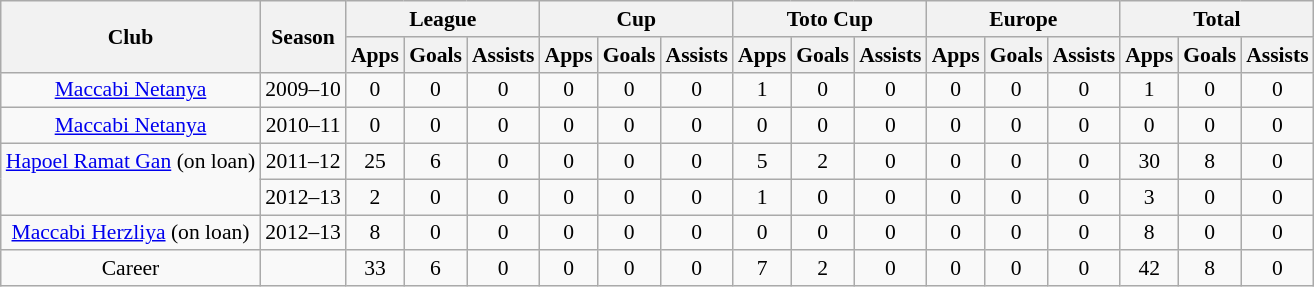<table class="wikitable" style="font-size:90%; text-align: center;">
<tr>
<th rowspan="2">Club</th>
<th rowspan="2">Season</th>
<th colspan="3">League</th>
<th colspan="3">Cup</th>
<th colspan="3">Toto Cup</th>
<th colspan="3">Europe</th>
<th colspan="3">Total</th>
</tr>
<tr>
<th>Apps</th>
<th>Goals</th>
<th>Assists</th>
<th>Apps</th>
<th>Goals</th>
<th>Assists</th>
<th>Apps</th>
<th>Goals</th>
<th>Assists</th>
<th>Apps</th>
<th>Goals</th>
<th>Assists</th>
<th>Apps</th>
<th>Goals</th>
<th>Assists</th>
</tr>
<tr |-||-||-|>
<td rowspan="1" valign="top"><a href='#'>Maccabi Netanya</a></td>
<td>2009–10</td>
<td>0</td>
<td>0</td>
<td>0</td>
<td>0</td>
<td>0</td>
<td>0</td>
<td>1</td>
<td>0</td>
<td>0</td>
<td>0</td>
<td>0</td>
<td>0</td>
<td>1</td>
<td>0</td>
<td>0</td>
</tr>
<tr>
<td rowspan="1" valign="top"><a href='#'>Maccabi Netanya</a></td>
<td>2010–11</td>
<td>0</td>
<td>0</td>
<td>0</td>
<td>0</td>
<td>0</td>
<td>0</td>
<td>0</td>
<td>0</td>
<td>0</td>
<td>0</td>
<td>0</td>
<td>0</td>
<td>0</td>
<td>0</td>
<td>0</td>
</tr>
<tr>
<td rowspan="2" valign="top"><a href='#'>Hapoel Ramat Gan</a> (on loan)</td>
<td>2011–12</td>
<td>25</td>
<td>6</td>
<td>0</td>
<td>0</td>
<td>0</td>
<td>0</td>
<td>5</td>
<td>2</td>
<td>0</td>
<td>0</td>
<td>0</td>
<td>0</td>
<td>30</td>
<td>8</td>
<td>0</td>
</tr>
<tr>
<td>2012–13</td>
<td>2</td>
<td>0</td>
<td>0</td>
<td>0</td>
<td>0</td>
<td>0</td>
<td>1</td>
<td>0</td>
<td>0</td>
<td>0</td>
<td>0</td>
<td>0</td>
<td>3</td>
<td>0</td>
<td>0</td>
</tr>
<tr>
<td rowspan="1" valign="top"><a href='#'>Maccabi Herzliya</a> (on loan)</td>
<td>2012–13</td>
<td>8</td>
<td>0</td>
<td>0</td>
<td>0</td>
<td>0</td>
<td>0</td>
<td>0</td>
<td>0</td>
<td>0</td>
<td>0</td>
<td>0</td>
<td>0</td>
<td>8</td>
<td>0</td>
<td>0</td>
</tr>
<tr>
<td rowspan="1" valign="top">Career</td>
<td></td>
<td>33</td>
<td>6</td>
<td>0</td>
<td>0</td>
<td>0</td>
<td>0</td>
<td>7</td>
<td>2</td>
<td>0</td>
<td>0</td>
<td>0</td>
<td>0</td>
<td>42</td>
<td>8</td>
<td>0</td>
</tr>
</table>
